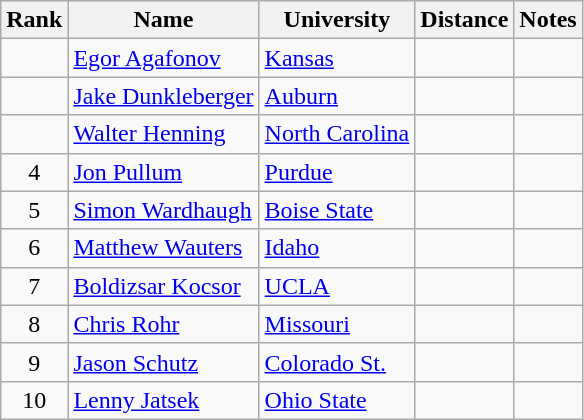<table class="wikitable sortable" style="text-align:center">
<tr>
<th>Rank</th>
<th>Name</th>
<th>University</th>
<th>Distance</th>
<th>Notes</th>
</tr>
<tr>
<td></td>
<td align=left><a href='#'>Egor Agafonov</a></td>
<td align="left"><a href='#'>Kansas</a></td>
<td></td>
<td></td>
</tr>
<tr>
<td></td>
<td align=left><a href='#'>Jake Dunkleberger</a></td>
<td align="left"><a href='#'>Auburn</a></td>
<td></td>
<td></td>
</tr>
<tr>
<td></td>
<td align=left><a href='#'>Walter Henning</a></td>
<td align="left"><a href='#'>North Carolina</a></td>
<td></td>
<td></td>
</tr>
<tr>
<td>4</td>
<td align=left><a href='#'>Jon Pullum</a></td>
<td align="left"><a href='#'>Purdue</a></td>
<td></td>
<td></td>
</tr>
<tr>
<td>5</td>
<td align=left><a href='#'>Simon Wardhaugh</a></td>
<td align="left"><a href='#'>Boise State</a></td>
<td></td>
<td></td>
</tr>
<tr>
<td>6</td>
<td align=left><a href='#'>Matthew Wauters</a></td>
<td align="left"><a href='#'>Idaho</a></td>
<td></td>
<td></td>
</tr>
<tr>
<td>7</td>
<td align=left><a href='#'>Boldizsar Kocsor</a></td>
<td align="left"><a href='#'>UCLA</a></td>
<td></td>
<td></td>
</tr>
<tr>
<td>8</td>
<td align=left><a href='#'>Chris Rohr</a></td>
<td align="left"><a href='#'>Missouri</a></td>
<td></td>
<td></td>
</tr>
<tr>
<td>9</td>
<td align=left><a href='#'>Jason Schutz</a></td>
<td align="left"><a href='#'>Colorado St.</a></td>
<td></td>
<td></td>
</tr>
<tr>
<td>10</td>
<td align=left><a href='#'>Lenny Jatsek</a></td>
<td align="left"><a href='#'>Ohio State</a></td>
<td></td>
<td></td>
</tr>
</table>
